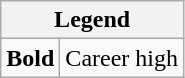<table class="wikitable mw-collapsible">
<tr>
<th colspan="2">Legend</th>
</tr>
<tr>
<td><strong>Bold</strong></td>
<td>Career high</td>
</tr>
</table>
